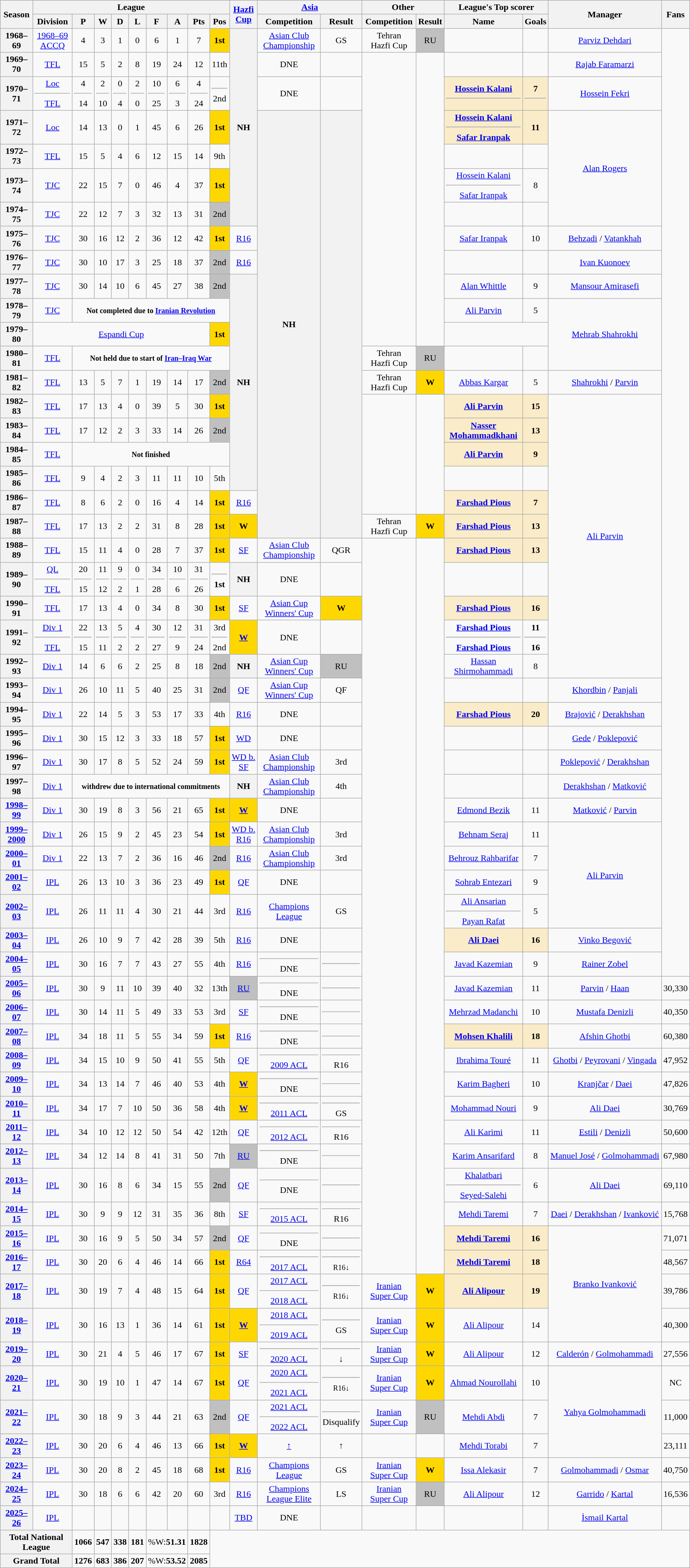<table class="wikitable sortable" style="text-align: center">
<tr>
<th rowspan=2>Season</th>
<th colspan=9>League</th>
<th rowspan=2><a href='#'>Hazfi Cup</a></th>
<th colspan=2><a href='#'>Asia</a></th>
<th colspan=2>Other</th>
<th colspan=2>League's Top scorer</th>
<th rowspan=2>Manager</th>
<th rowspan=2>Fans</th>
</tr>
<tr>
<th>Division</th>
<th>P</th>
<th>W</th>
<th>D</th>
<th>L</th>
<th>F</th>
<th>A</th>
<th>Pts</th>
<th>Pos</th>
<th>Competition</th>
<th>Result</th>
<th>Competition</th>
<th>Result</th>
<th>Name</th>
<th>Goals</th>
</tr>
<tr>
<th>1968–69</th>
<td><a href='#'>1968–69 ACCQ</a></td>
<td>4</td>
<td>3</td>
<td>1</td>
<td>0</td>
<td>6</td>
<td>1</td>
<td>7</td>
<td bgcolor=gold><strong>1st</strong></td>
<th rowspan="7">NH</th>
<td><a href='#'>Asian Club Championship</a></td>
<td>GS</td>
<td>Tehran Hazfi Cup</td>
<td bgcolor=silver>RU</td>
<td></td>
<td></td>
<td><a href='#'>Parviz Dehdari</a></td>
<td rowspan="37"></td>
</tr>
<tr>
<th>1969–70</th>
<td><a href='#'>TFL</a></td>
<td>15</td>
<td>5</td>
<td>2</td>
<td>8</td>
<td>19</td>
<td>24</td>
<td>12</td>
<td>11th</td>
<td>DNE</td>
<td></td>
<td rowspan="11"></td>
<td rowspan="11"></td>
<td></td>
<td></td>
<td><a href='#'>Rajab Faramarzi</a></td>
</tr>
<tr>
<th style="text-align:center;">1970–71</th>
<td><a href='#'>Loc</a><hr><a href='#'>TFL</a></td>
<td>4<hr>14</td>
<td>2<hr>10</td>
<td>0<hr>4</td>
<td>2<hr>0</td>
<td>10<hr>25</td>
<td>6 <hr>3</td>
<td>4<hr>24</td>
<td><div></div><hr><div>2nd</div></td>
<td>DNE</td>
<td></td>
<td bgcolor=#FAECC8><strong><a href='#'>Hossein Kalani</a></strong><hr></td>
<td bgcolor=#FAECC8><strong>7</strong><hr></td>
<td><a href='#'>Hossein Fekri</a></td>
</tr>
<tr>
<th>1971–72</th>
<td><a href='#'>Loc</a></td>
<td>14</td>
<td>13</td>
<td>0</td>
<td>1</td>
<td>45</td>
<td>6</td>
<td>26</td>
<td bgcolor=gold><strong>1st</strong></td>
<th rowspan="17">NH</th>
<th rowspan="17"></th>
<td bgcolor=#FAECC8><strong><a href='#'>Hossein Kalani</a></strong><hr><strong><a href='#'>Safar Iranpak</a></strong></td>
<td bgcolor=#FAECC8><strong>11</strong></td>
<td rowspan=4><a href='#'>Alan Rogers</a></td>
</tr>
<tr>
<th>1972–73</th>
<td><a href='#'>TFL</a></td>
<td>15</td>
<td>5</td>
<td>4</td>
<td>6</td>
<td>12</td>
<td>15</td>
<td>14</td>
<td>9th</td>
<td></td>
<td></td>
</tr>
<tr>
<th>1973–74</th>
<td><a href='#'>TJC</a></td>
<td>22</td>
<td>15</td>
<td>7</td>
<td>0</td>
<td>46</td>
<td>4</td>
<td>37</td>
<td bgcolor=gold><strong>1st</strong></td>
<td><a href='#'>Hossein Kalani</a><hr><a href='#'>Safar Iranpak</a></td>
<td>8</td>
</tr>
<tr>
<th>1974–75</th>
<td><a href='#'>TJC</a></td>
<td>22</td>
<td>12</td>
<td>7</td>
<td>3</td>
<td>32</td>
<td>13</td>
<td>31</td>
<td bgcolor=silver>2nd</td>
<td></td>
<td></td>
</tr>
<tr>
<th>1975–76</th>
<td><a href='#'>TJC</a></td>
<td>30</td>
<td>16</td>
<td>12</td>
<td>2</td>
<td>36</td>
<td>12</td>
<td>42</td>
<td bgcolor=gold><strong>1st</strong></td>
<td><a href='#'>R16</a></td>
<td><a href='#'>Safar Iranpak</a></td>
<td>10</td>
<td><a href='#'>Behzadi</a> / <a href='#'>Vatankhah</a></td>
</tr>
<tr>
<th>1976–77</th>
<td><a href='#'>TJC</a></td>
<td>30</td>
<td>10</td>
<td>17</td>
<td>3</td>
<td>25</td>
<td>18</td>
<td>37</td>
<td bgcolor=silver>2nd</td>
<td><a href='#'>R16</a></td>
<td></td>
<td></td>
<td><a href='#'>Ivan Kuonoev</a></td>
</tr>
<tr>
<th>1977–78</th>
<td><a href='#'>TJC</a></td>
<td>30</td>
<td>14</td>
<td>10</td>
<td>6</td>
<td>45</td>
<td>27</td>
<td>38</td>
<td bgcolor=silver>2nd</td>
<th rowspan="9">NH</th>
<td><a href='#'>Alan Whittle</a></td>
<td>9</td>
<td><a href='#'>Mansour Amirasefi</a></td>
</tr>
<tr>
<th>1978–79</th>
<td><a href='#'>TJC</a></td>
<td colspan=8><small><strong>Not completed due to <a href='#'>Iranian Revolution</a></strong></small></td>
<td><a href='#'>Ali Parvin</a></td>
<td>5</td>
<td rowspan=3><a href='#'>Mehrab Shahrokhi</a></td>
</tr>
<tr>
<th>1979–80</th>
<td colspan=8><a href='#'>Espandi Cup</a></td>
<td bgcolor=gold><strong>1st</strong></td>
</tr>
<tr>
<th>1980–81</th>
<td><a href='#'>TFL</a></td>
<td colspan=8><small><strong>Not held due to start of <a href='#'>Iran–Iraq War</a></strong></small></td>
<td>Tehran Hazfi Cup</td>
<td bgcolor=silver>RU</td>
<td></td>
<td></td>
</tr>
<tr>
<th>1981–82</th>
<td><a href='#'>TFL</a></td>
<td>13</td>
<td>5</td>
<td>7</td>
<td>1</td>
<td>19</td>
<td>14</td>
<td>17</td>
<td bgcolor=silver>2nd</td>
<td>Tehran Hazfi Cup</td>
<td bgcolor=gold><strong>W</strong></td>
<td><a href='#'>Abbas Kargar</a></td>
<td>5</td>
<td><a href='#'>Shahrokhi</a> / <a href='#'>Parvin</a></td>
</tr>
<tr>
<th>1982–83</th>
<td><a href='#'>TFL</a></td>
<td>17</td>
<td>13</td>
<td>4</td>
<td>0</td>
<td>39</td>
<td>5</td>
<td>30</td>
<td bgcolor=gold><strong>1st</strong></td>
<td rowspan=5></td>
<td rowspan=5></td>
<td bgcolor=#FAECC8><strong><a href='#'>Ali Parvin</a></strong></td>
<td bgcolor=#FAECC8><strong>15</strong></td>
<td rowspan=11><a href='#'>Ali Parvin</a></td>
</tr>
<tr>
<th>1983–84</th>
<td><a href='#'>TFL</a></td>
<td>17</td>
<td>12</td>
<td>2</td>
<td>3</td>
<td>33</td>
<td>14</td>
<td>26</td>
<td bgcolor=silver>2nd</td>
<td bgcolor=#FAECC8><strong><a href='#'>Nasser Mohammadkhani</a></strong></td>
<td bgcolor=#FAECC8><strong>13</strong></td>
</tr>
<tr>
<th>1984–85</th>
<td><a href='#'>TFL</a></td>
<td colspan=8><small><strong>Not finished</strong></small></td>
<td bgcolor=#FAECC8><strong><a href='#'>Ali Parvin</a></strong></td>
<td bgcolor=#FAECC8><strong>9</strong></td>
</tr>
<tr>
<th>1985–86</th>
<td><a href='#'>TFL</a></td>
<td>9</td>
<td>4</td>
<td>2</td>
<td>3</td>
<td>11</td>
<td>11</td>
<td>10</td>
<td>5th</td>
<td></td>
<td></td>
</tr>
<tr>
<th>1986–87</th>
<td><a href='#'>TFL</a></td>
<td>8</td>
<td>6</td>
<td>2</td>
<td>0</td>
<td>16</td>
<td>4</td>
<td>14</td>
<td bgcolor=gold><strong>1st</strong></td>
<td><a href='#'>R16</a></td>
<td bgcolor=#FAECC8><strong><a href='#'>Farshad Pious</a></strong></td>
<td bgcolor=#FAECC8><strong>7</strong></td>
</tr>
<tr>
<th>1987–88</th>
<td><a href='#'>TFL</a></td>
<td>17</td>
<td>13</td>
<td>2</td>
<td>2</td>
<td>31</td>
<td>8</td>
<td>28</td>
<td bgcolor=gold><strong>1st</strong></td>
<td bgcolor=gold><strong>W</strong></td>
<td>Tehran Hazfi Cup</td>
<td bgcolor=gold><strong>W</strong></td>
<td bgcolor=#FAECC8><strong><a href='#'>Farshad Pious</a></strong></td>
<td bgcolor=#FAECC8><strong>13</strong></td>
</tr>
<tr>
<th>1988–89</th>
<td><a href='#'>TFL</a></td>
<td>15</td>
<td>11</td>
<td>4</td>
<td>0</td>
<td>28</td>
<td>7</td>
<td>37</td>
<td bgcolor=gold><strong>1st</strong></td>
<td><a href='#'>SF</a></td>
<td><a href='#'>Asian Club Championship</a></td>
<td>QGR</td>
<td rowspan="29"></td>
<td rowspan="29"></td>
<td bgcolor=#FAECC8><strong><a href='#'>Farshad Pious</a></strong></td>
<td bgcolor=#FAECC8><strong>13</strong></td>
</tr>
<tr>
<th style="text-align:center;">1989–90</th>
<td><a href='#'>QL</a><hr><a href='#'>TFL</a></td>
<td>20<hr>15</td>
<td>11<hr>12</td>
<td>9<hr>2</td>
<td>0<hr>1</td>
<td>34<hr>28</td>
<td>10<hr>6</td>
<td>31<hr>26</td>
<td><div></div><hr><div><strong>1st</strong></div></td>
<th>NH</th>
<td>DNE</td>
<td></td>
<td></td>
<td></td>
</tr>
<tr>
<th>1990–91</th>
<td><a href='#'>TFL</a></td>
<td>17</td>
<td>13</td>
<td>4</td>
<td>0</td>
<td>34</td>
<td>8</td>
<td>30</td>
<td bgcolor=gold><strong>1st</strong></td>
<td><a href='#'>SF</a></td>
<td><a href='#'>Asian Cup Winners' Cup</a></td>
<td bgcolor=gold><strong>W</strong></td>
<td bgcolor=#FAECC8><strong><a href='#'>Farshad Pious</a></strong></td>
<td bgcolor=#FAECC8><strong>16</strong></td>
</tr>
<tr>
<th style="text-align:center;">1991–92</th>
<td><a href='#'>Div 1</a><hr><a href='#'>TFL</a></td>
<td>22<hr>15</td>
<td>13<hr>11</td>
<td>5<hr>2</td>
<td>4<hr>2</td>
<td>30<hr>27</td>
<td>12<hr>9</td>
<td>31<hr>24</td>
<td>3rd<hr><div>2nd</div></td>
<td bgcolor=gold><strong><a href='#'>W</a></strong></td>
<td>DNE</td>
<td></td>
<td><div><strong><a href='#'>Farshad Pious</a></strong></div><hr><div><strong><a href='#'>Farshad Pious</a></strong></div></td>
<td><div><strong>11</strong></div><hr><div><strong>16</strong></div></td>
</tr>
<tr>
<th>1992–93</th>
<td><a href='#'>Div 1</a></td>
<td>14</td>
<td>6</td>
<td>6</td>
<td>2</td>
<td>25</td>
<td>8</td>
<td>18</td>
<td bgcolor=silver>2nd</td>
<th>NH</th>
<td><a href='#'>Asian Cup Winners' Cup</a></td>
<td bgcolor=silver>RU</td>
<td><a href='#'>Hassan Shirmohammadi</a></td>
<td>8</td>
</tr>
<tr>
<th>1993–94</th>
<td><a href='#'>Div 1</a></td>
<td>26</td>
<td>10</td>
<td>11</td>
<td>5</td>
<td>40</td>
<td>25</td>
<td>31</td>
<td bgcolor=silver>2nd</td>
<td><a href='#'>QF</a></td>
<td><a href='#'>Asian Cup Winners' Cup</a></td>
<td>QF</td>
<td></td>
<td></td>
<td><a href='#'>Khordbin</a> / <a href='#'>Panjali</a></td>
</tr>
<tr>
<th>1994–95</th>
<td><a href='#'>Div 1</a></td>
<td>22</td>
<td>14</td>
<td>5</td>
<td>3</td>
<td>53</td>
<td>17</td>
<td>33</td>
<td>4th</td>
<td><a href='#'>R16</a></td>
<td>DNE</td>
<td></td>
<td bgcolor=#FAECC8><strong><a href='#'>Farshad Pious</a></strong></td>
<td bgcolor=#FAECC8><strong>20</strong></td>
<td><a href='#'>Brajović</a> / <a href='#'>Derakhshan</a></td>
</tr>
<tr>
<th>1995–96</th>
<td><a href='#'>Div 1</a></td>
<td>30</td>
<td>15</td>
<td>12</td>
<td>3</td>
<td>33</td>
<td>18</td>
<td>57</td>
<td bgcolor=gold><strong>1st</strong></td>
<td><a href='#'>WD</a></td>
<td>DNE</td>
<td></td>
<td></td>
<td></td>
<td><a href='#'>Gede</a> / <a href='#'>Poklepović</a></td>
</tr>
<tr>
<th>1996–97</th>
<td><a href='#'>Div 1</a></td>
<td>30</td>
<td>17</td>
<td>8</td>
<td>5</td>
<td>52</td>
<td>24</td>
<td>59</td>
<td bgcolor=gold><strong>1st</strong></td>
<td><a href='#'>WD b. SF</a></td>
<td><a href='#'>Asian Club Championship</a></td>
<td>3rd</td>
<td></td>
<td></td>
<td><a href='#'>Poklepović</a> / <a href='#'>Derakhshan</a></td>
</tr>
<tr>
<th>1997–98</th>
<td><a href='#'>Div 1</a></td>
<td colspan=8><small><strong>withdrew due to international commitments</strong></small></td>
<th>NH</th>
<td><a href='#'>Asian Club Championship</a></td>
<td>4th</td>
<td></td>
<td></td>
<td><a href='#'>Derakhshan</a> / <a href='#'>Matković</a></td>
</tr>
<tr>
<th><a href='#'>1998–99</a></th>
<td><a href='#'>Div 1</a></td>
<td>30</td>
<td>19</td>
<td>8</td>
<td>3</td>
<td>56</td>
<td>21</td>
<td>65</td>
<td bgcolor=gold><strong>1st</strong></td>
<td bgcolor=gold><strong><a href='#'>W</a></strong></td>
<td>DNE</td>
<td></td>
<td><a href='#'>Edmond Bezik</a></td>
<td>11</td>
<td><a href='#'>Matković</a> / <a href='#'>Parvin</a></td>
</tr>
<tr>
<th><a href='#'>1999–2000</a></th>
<td><a href='#'>Div 1</a></td>
<td>26</td>
<td>15</td>
<td>9</td>
<td>2</td>
<td>45</td>
<td>23</td>
<td>54</td>
<td bgcolor=gold><strong>1st</strong></td>
<td><a href='#'>WD b. R16</a></td>
<td><a href='#'>Asian Club Championship</a></td>
<td>3rd</td>
<td><a href='#'>Behnam Seraj</a></td>
<td>11</td>
<td rowspan=4><a href='#'>Ali Parvin</a></td>
</tr>
<tr>
<th><a href='#'>2000–01</a></th>
<td><a href='#'>Div 1</a></td>
<td>22</td>
<td>13</td>
<td>7</td>
<td>2</td>
<td>36</td>
<td>16</td>
<td>46</td>
<td bgcolor=silver>2nd</td>
<td><a href='#'>R16</a></td>
<td><a href='#'>Asian Club Championship</a></td>
<td>3rd</td>
<td><a href='#'>Behrouz&nbsp;Rahbarifar</a></td>
<td>7</td>
</tr>
<tr>
<th><a href='#'>2001–02</a></th>
<td><a href='#'>IPL</a></td>
<td>26</td>
<td>13</td>
<td>10</td>
<td>3</td>
<td>36</td>
<td>23</td>
<td>49</td>
<td bgcolor=gold><strong>1st</strong></td>
<td><a href='#'>QF</a></td>
<td>DNE</td>
<td></td>
<td><a href='#'>Sohrab Entezari</a></td>
<td>9</td>
</tr>
<tr>
<th><a href='#'>2002–03</a></th>
<td><a href='#'>IPL</a></td>
<td>26</td>
<td>11</td>
<td>11</td>
<td>4</td>
<td>30</td>
<td>21</td>
<td>44</td>
<td>3rd</td>
<td><a href='#'>R16</a></td>
<td><a href='#'>Champions League</a></td>
<td>GS</td>
<td><a href='#'>Ali Ansarian</a><hr><a href='#'>Payan Rafat</a></td>
<td>5</td>
</tr>
<tr>
<th><a href='#'>2003–04</a></th>
<td><a href='#'>IPL</a></td>
<td>26</td>
<td>10</td>
<td>9</td>
<td>7</td>
<td>42</td>
<td>28</td>
<td>39</td>
<td>5th</td>
<td><a href='#'>R16</a></td>
<td>DNE</td>
<td></td>
<td bgcolor=#FAECC8><strong><a href='#'>Ali Daei</a></strong></td>
<td bgcolor=#FAECC8><strong>16</strong></td>
<td><a href='#'>Vinko Begović</a></td>
</tr>
<tr>
<th><a href='#'>2004–05</a></th>
<td><a href='#'>IPL</a></td>
<td>30</td>
<td>16</td>
<td>7</td>
<td>7</td>
<td>43</td>
<td>27</td>
<td>55</td>
<td>4th</td>
<td><a href='#'>R16</a></td>
<td><hr>DNE</td>
<td><hr></td>
<td><a href='#'>Javad Kazemian</a></td>
<td>9</td>
<td><a href='#'>Rainer Zobel</a></td>
</tr>
<tr>
<th><a href='#'>2005–06</a></th>
<td><a href='#'>IPL</a></td>
<td>30</td>
<td>9</td>
<td>11</td>
<td>10</td>
<td>39</td>
<td>40</td>
<td>32</td>
<td>13th</td>
<td bgcolor=silver><a href='#'>RU</a></td>
<td><hr>DNE</td>
<td><hr></td>
<td><a href='#'>Javad Kazemian</a></td>
<td>11</td>
<td><a href='#'>Parvin</a> / <a href='#'>Haan</a></td>
<td>30,330</td>
</tr>
<tr>
<th><a href='#'>2006–07</a></th>
<td><a href='#'>IPL</a></td>
<td>30</td>
<td>14</td>
<td>11</td>
<td>5</td>
<td>49</td>
<td>33</td>
<td>53</td>
<td>3rd</td>
<td><a href='#'>SF</a></td>
<td><hr>DNE</td>
<td><hr></td>
<td><a href='#'>Mehrzad Madanchi</a></td>
<td>10</td>
<td><a href='#'>Mustafa Denizli</a></td>
<td>40,350</td>
</tr>
<tr>
<th><a href='#'>2007–08</a></th>
<td><a href='#'>IPL</a></td>
<td>34</td>
<td>18</td>
<td>11</td>
<td>5</td>
<td>55</td>
<td>34</td>
<td>59</td>
<td bgcolor=gold><strong>1st</strong></td>
<td><a href='#'>R16</a></td>
<td><hr>DNE</td>
<td><hr></td>
<td bgcolor=#FAECC8><strong><a href='#'>Mohsen Khalili</a></strong></td>
<td bgcolor=#FAECC8><strong>18</strong></td>
<td><a href='#'>Afshin Ghotbi</a></td>
<td>60,380</td>
</tr>
<tr>
<th><a href='#'>2008–09</a></th>
<td><a href='#'>IPL</a></td>
<td>34</td>
<td>15</td>
<td>10</td>
<td>9</td>
<td>50</td>
<td>41</td>
<td>55</td>
<td>5th</td>
<td><a href='#'>QF</a></td>
<td><hr><a href='#'>2009 ACL</a></td>
<td><hr><div>R16</div></td>
<td><a href='#'>Ibrahima Touré</a></td>
<td>11</td>
<td><a href='#'>Ghotbi</a> / <a href='#'>Peyrovani</a> / <a href='#'>Vingada</a></td>
<td>47,952</td>
</tr>
<tr>
<th><a href='#'>2009–10</a></th>
<td><a href='#'>IPL</a></td>
<td>34</td>
<td>13</td>
<td>14</td>
<td>7</td>
<td>46</td>
<td>40</td>
<td>53</td>
<td>4th</td>
<td bgcolor=gold><strong><a href='#'>W</a></strong></td>
<td><hr>DNE</td>
<td><hr></td>
<td><a href='#'>Karim Bagheri</a></td>
<td>10</td>
<td><a href='#'>Kranjčar</a> / <a href='#'>Daei</a></td>
<td>47,826</td>
</tr>
<tr>
<th><a href='#'>2010–11</a></th>
<td><a href='#'>IPL</a></td>
<td>34</td>
<td>17</td>
<td>7</td>
<td>10</td>
<td>50</td>
<td>36</td>
<td>58</td>
<td>4th</td>
<td bgcolor=gold><strong><a href='#'>W</a></strong></td>
<td><hr><a href='#'>2011 ACL</a></td>
<td><hr><div>GS</div></td>
<td><a href='#'>Mohammad Nouri</a></td>
<td>9</td>
<td><a href='#'>Ali Daei</a></td>
<td>30,769</td>
</tr>
<tr>
<th><a href='#'>2011–12</a></th>
<td><a href='#'>IPL</a></td>
<td>34</td>
<td>10</td>
<td>12</td>
<td>12</td>
<td>50</td>
<td>54</td>
<td>42</td>
<td>12th</td>
<td><a href='#'>QF</a></td>
<td><hr><a href='#'>2012 ACL</a></td>
<td><hr><div>R16</div></td>
<td><a href='#'>Ali Karimi</a></td>
<td>11</td>
<td><a href='#'>Estili</a> / <a href='#'>Denizli</a></td>
<td>50,600</td>
</tr>
<tr>
<th><a href='#'>2012–13</a></th>
<td><a href='#'>IPL</a></td>
<td>34</td>
<td>12</td>
<td>14</td>
<td>8</td>
<td>41</td>
<td>31</td>
<td>50</td>
<td>7th</td>
<td bgcolor=silver><a href='#'>RU</a></td>
<td><hr>DNE</td>
<td><hr></td>
<td><a href='#'>Karim Ansarifard</a></td>
<td>8</td>
<td><a href='#'>Manuel José</a> / <a href='#'>Golmohammadi</a></td>
<td>67,980</td>
</tr>
<tr>
<th><a href='#'>2013–14</a></th>
<td><a href='#'>IPL</a></td>
<td>30</td>
<td>16</td>
<td>8</td>
<td>6</td>
<td>34</td>
<td>15</td>
<td>55</td>
<td bgcolor=silver>2nd</td>
<td><a href='#'>QF</a></td>
<td><hr>DNE</td>
<td><hr></td>
<td><a href='#'>Khalatbari</a><hr><a href='#'>Seyed-Salehi</a></td>
<td>6</td>
<td><a href='#'>Ali Daei</a></td>
<td>69,110</td>
</tr>
<tr>
<th><a href='#'>2014–15</a></th>
<td><a href='#'>IPL</a></td>
<td>30</td>
<td>9</td>
<td>9</td>
<td>12</td>
<td>31</td>
<td>35</td>
<td>36</td>
<td>8th</td>
<td><a href='#'>SF</a></td>
<td><hr><a href='#'>2015 ACL</a></td>
<td><hr><div>R16</div></td>
<td><a href='#'>Mehdi Taremi</a></td>
<td>7</td>
<td><a href='#'>Daei</a> / <a href='#'>Derakhshan</a> / <a href='#'>Ivanković</a></td>
<td>15,768</td>
</tr>
<tr>
<th><a href='#'>2015–16</a></th>
<td><a href='#'>IPL</a></td>
<td>30</td>
<td>16</td>
<td>9</td>
<td>5</td>
<td>50</td>
<td>34</td>
<td>57</td>
<td bgcolor=silver>2nd</td>
<td><a href='#'>QF</a></td>
<td><hr>DNE</td>
<td><hr></td>
<td bgcolor=#FAECC8><strong><a href='#'>Mehdi Taremi</a></strong></td>
<td bgcolor=#FAECC8><strong>16</strong></td>
<td rowspan=4><a href='#'>Branko Ivanković</a></td>
<td>71,071</td>
</tr>
<tr>
<th><a href='#'>2016–17</a></th>
<td><a href='#'>IPL</a></td>
<td>30</td>
<td>20</td>
<td>6</td>
<td>4</td>
<td>46</td>
<td>14</td>
<td>66</td>
<td bgcolor=gold><strong>1st</strong></td>
<td><a href='#'>R64</a></td>
<td><hr><a href='#'>2017 ACL</a></td>
<td><hr><div><small>R16↓</small></div></td>
<td bgcolor=#FAECC8><strong><a href='#'>Mehdi Taremi</a></strong></td>
<td bgcolor=#FAECC8><strong>18</strong></td>
<td>48,567</td>
</tr>
<tr>
<th><a href='#'>2017–18</a></th>
<td><a href='#'>IPL</a></td>
<td>30</td>
<td>19</td>
<td>7</td>
<td>4</td>
<td>48</td>
<td>15</td>
<td>64</td>
<td bgcolor=gold><strong>1st</strong></td>
<td><a href='#'>QF</a></td>
<td><a href='#'>2017 ACL</a><hr><a href='#'>2018 ACL</a></td>
<td><div></div><hr><div><small>R16↓</small></div></td>
<td><a href='#'>Iranian Super Cup</a></td>
<td bgcolor=gold><strong>W</strong></td>
<td bgcolor=#FAECC8><strong><a href='#'>Ali Alipour</a></strong></td>
<td bgcolor=#FAECC8><strong>19</strong></td>
<td>39,786</td>
</tr>
<tr>
<th><a href='#'>2018–19</a></th>
<td><a href='#'>IPL</a></td>
<td>30</td>
<td>16</td>
<td>13</td>
<td>1</td>
<td>36</td>
<td>14</td>
<td>61</td>
<td bgcolor=gold><strong>1st</strong></td>
<td bgcolor=gold><strong><a href='#'>W</a></strong></td>
<td><a href='#'>2018 ACL</a><hr><a href='#'>2019 ACL</a></td>
<td><div></div><hr>GS</td>
<td><a href='#'>Iranian Super Cup</a></td>
<td bgcolor=gold><strong>W</strong></td>
<td><a href='#'>Ali Alipour</a></td>
<td>14</td>
<td>40,300</td>
</tr>
<tr>
<th><a href='#'>2019–20</a></th>
<td><a href='#'>IPL</a></td>
<td>30</td>
<td>21</td>
<td>4</td>
<td>5</td>
<td>46</td>
<td>17</td>
<td>67</td>
<td bgcolor=gold><strong>1st</strong></td>
<td><a href='#'>SF</a></td>
<td><hr><a href='#'>2020 ACL</a></td>
<td><hr><div>↓</div></td>
<td><a href='#'>Iranian Super Cup</a></td>
<td bgcolor=gold><strong>W</strong></td>
<td><a href='#'>Ali Alipour</a></td>
<td>12</td>
<td><a href='#'>Calderón</a> / <a href='#'>Golmohammadi</a></td>
<td>27,556</td>
</tr>
<tr>
<th><a href='#'>2020–21</a></th>
<td><a href='#'>IPL</a></td>
<td>30</td>
<td>19</td>
<td>10</td>
<td>1</td>
<td>47</td>
<td>14</td>
<td>67</td>
<td bgcolor=gold><strong>1st</strong></td>
<td><a href='#'>QF</a></td>
<td><a href='#'>2020 ACL</a><hr><a href='#'>2021 ACL</a></td>
<td><div></div><hr><div><small>R16↓</small></div></td>
<td><a href='#'>Iranian Super Cup</a></td>
<td bgcolor=gold><strong>W</strong></td>
<td><a href='#'>Ahmad Nourollahi</a></td>
<td>10</td>
<td rowspan=3><a href='#'>Yahya Golmohammadi</a></td>
<td>NC</td>
</tr>
<tr>
<th><a href='#'>2021–22</a></th>
<td><a href='#'>IPL</a></td>
<td>30</td>
<td>18</td>
<td>9</td>
<td>3</td>
<td>44</td>
<td>21</td>
<td>63</td>
<td bgcolor=silver>2nd</td>
<td><a href='#'>QF</a></td>
<td><a href='#'>2021 ACL</a><hr><a href='#'>2022 ACL</a></td>
<td><div></div><hr>Disqualify</td>
<td><a href='#'>Iranian Super Cup</a></td>
<td bgcolor=silver>RU</td>
<td><a href='#'>Mehdi Abdi</a></td>
<td>7</td>
<td>11,000</td>
</tr>
<tr>
<th><a href='#'>2022–23</a></th>
<td><a href='#'>IPL</a></td>
<td>30</td>
<td>20</td>
<td>6</td>
<td>4</td>
<td>46</td>
<td>13</td>
<td>66</td>
<td bgcolor=gold><strong>1st</strong></td>
<td bgcolor=gold><strong><a href='#'>W</a></strong></td>
<td><a href='#'>↑</a></td>
<td>↑</td>
<td></td>
<td></td>
<td><a href='#'>Mehdi Torabi</a></td>
<td>7</td>
<td>23,111</td>
</tr>
<tr>
<th><a href='#'>2023–24</a></th>
<td><a href='#'>IPL</a></td>
<td>30</td>
<td>20</td>
<td>8</td>
<td>2</td>
<td>45</td>
<td>18</td>
<td>68</td>
<td bgcolor=gold><strong>1st</strong></td>
<td><a href='#'>R16</a></td>
<td><a href='#'>Champions League</a></td>
<td>GS</td>
<td><a href='#'>Iranian Super Cup</a></td>
<td bgcolor=gold><strong>W</strong></td>
<td><a href='#'>Issa Alekasir</a></td>
<td>7</td>
<td><a href='#'>Golmohammadi</a> / <a href='#'>Osmar</a></td>
<td>40,750</td>
</tr>
<tr>
<th><a href='#'>2024–25</a></th>
<td><a href='#'>IPL</a></td>
<td>30</td>
<td>18</td>
<td>6</td>
<td>6</td>
<td>42</td>
<td>20</td>
<td>60</td>
<td>3rd</td>
<td><a href='#'>R16</a></td>
<td><a href='#'>Champions League Elite</a></td>
<td>LS</td>
<td><a href='#'>Iranian Super Cup</a></td>
<td bgcolor=silver>RU</td>
<td><a href='#'>Ali Alipour</a></td>
<td>12</td>
<td><a href='#'>Garrido</a> / <a href='#'>Kartal</a></td>
<td>16,536</td>
</tr>
<tr>
<th><a href='#'>2025–26</a></th>
<td><a href='#'>IPL</a></td>
<td></td>
<td></td>
<td></td>
<td></td>
<td></td>
<td></td>
<td></td>
<td></td>
<td><a href='#'>TBD</a></td>
<td>DNE</td>
<td></td>
<td></td>
<td></td>
<td></td>
<td></td>
<td><a href='#'>İsmail Kartal</a></td>
<td></td>
</tr>
<tr>
<th colspan=2>Total National League</th>
<td><strong>1066</strong></td>
<td><strong>547</strong></td>
<td><strong>338</strong></td>
<td><strong>181</strong></td>
<td colspan=2>%W:<strong>51.31</strong></td>
<td><strong>1828</strong></td>
</tr>
<tr>
<th colspan=2>Grand Total</th>
<td><strong>1276</strong></td>
<td><strong>683</strong></td>
<td><strong>386</strong></td>
<td><strong>207</strong></td>
<td colspan=2>%W:<strong>53.52</strong></td>
<td><strong>2085</strong></td>
</tr>
</table>
